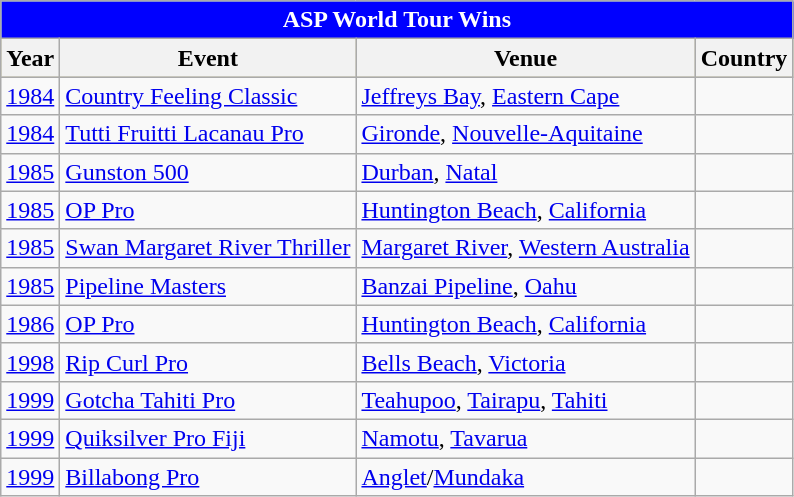<table class="wikitable">
<tr bgcolor=skyblue>
<td colspan=4; style="background: blue; color: white" align="center"><strong>ASP World Tour Wins</strong></td>
</tr>
<tr bgcolor=#bdb76b>
<th>Year</th>
<th>Event</th>
<th>Venue</th>
<th>Country</th>
</tr>
<tr>
<td><a href='#'>1984</a></td>
<td><a href='#'>Country Feeling Classic</a></td>
<td><a href='#'>Jeffreys Bay</a>, <a href='#'>Eastern Cape</a></td>
<td></td>
</tr>
<tr>
<td><a href='#'>1984</a></td>
<td><a href='#'>Tutti Fruitti Lacanau Pro</a></td>
<td><a href='#'>Gironde</a>, <a href='#'>Nouvelle-Aquitaine</a></td>
<td></td>
</tr>
<tr>
<td><a href='#'>1985</a></td>
<td><a href='#'>Gunston 500</a></td>
<td><a href='#'>Durban</a>, <a href='#'>Natal</a></td>
<td></td>
</tr>
<tr>
<td><a href='#'>1985</a></td>
<td><a href='#'>OP Pro</a></td>
<td><a href='#'>Huntington Beach</a>, <a href='#'>California</a></td>
<td></td>
</tr>
<tr>
<td><a href='#'>1985</a></td>
<td><a href='#'>Swan Margaret River Thriller</a></td>
<td><a href='#'>Margaret River</a>, <a href='#'>Western Australia</a></td>
<td></td>
</tr>
<tr>
<td><a href='#'>1985</a></td>
<td><a href='#'>Pipeline Masters</a></td>
<td><a href='#'>Banzai Pipeline</a>, <a href='#'>Oahu</a></td>
<td></td>
</tr>
<tr>
<td><a href='#'>1986</a></td>
<td><a href='#'>OP Pro</a></td>
<td><a href='#'>Huntington Beach</a>, <a href='#'>California</a></td>
<td></td>
</tr>
<tr>
<td><a href='#'>1998</a></td>
<td><a href='#'>Rip Curl Pro</a></td>
<td><a href='#'>Bells Beach</a>, <a href='#'> Victoria</a></td>
<td></td>
</tr>
<tr>
<td><a href='#'>1999</a></td>
<td><a href='#'>Gotcha Tahiti Pro</a></td>
<td><a href='#'>Teahupoo</a>, <a href='#'>Tairapu</a>, <a href='#'>Tahiti</a></td>
<td></td>
</tr>
<tr>
<td><a href='#'>1999</a></td>
<td><a href='#'>Quiksilver Pro Fiji</a></td>
<td><a href='#'>Namotu</a>, <a href='#'>Tavarua</a></td>
<td></td>
</tr>
<tr>
<td><a href='#'>1999</a></td>
<td><a href='#'>Billabong Pro</a></td>
<td><a href='#'>Anglet</a>/<a href='#'>Mundaka</a></td>
<td></td>
</tr>
</table>
